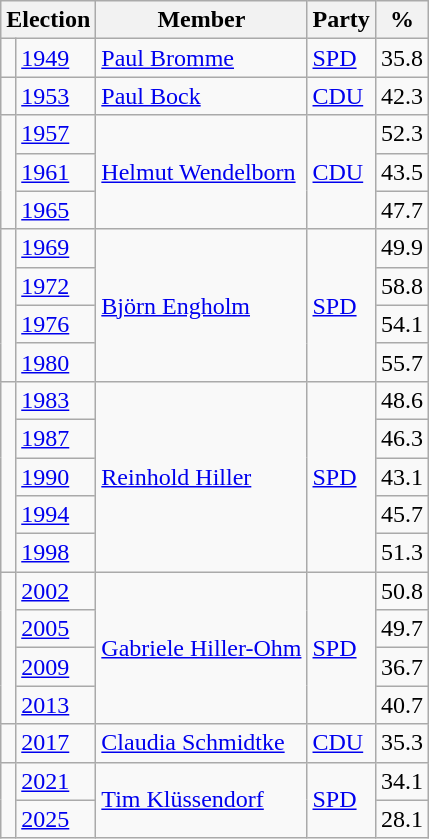<table class=wikitable>
<tr>
<th colspan=2>Election</th>
<th>Member</th>
<th>Party</th>
<th>%</th>
</tr>
<tr>
<td bgcolor=></td>
<td><a href='#'>1949</a></td>
<td><a href='#'>Paul Bromme</a></td>
<td><a href='#'>SPD</a></td>
<td align=right>35.8</td>
</tr>
<tr>
<td bgcolor=></td>
<td><a href='#'>1953</a></td>
<td><a href='#'>Paul Bock</a></td>
<td><a href='#'>CDU</a></td>
<td align=right>42.3</td>
</tr>
<tr>
<td rowspan=3 bgcolor=></td>
<td><a href='#'>1957</a></td>
<td rowspan=3><a href='#'>Helmut Wendelborn</a></td>
<td rowspan=3><a href='#'>CDU</a></td>
<td align=right>52.3</td>
</tr>
<tr>
<td><a href='#'>1961</a></td>
<td align=right>43.5</td>
</tr>
<tr>
<td><a href='#'>1965</a></td>
<td align=right>47.7</td>
</tr>
<tr>
<td rowspan=4 bgcolor=></td>
<td><a href='#'>1969</a></td>
<td rowspan=4><a href='#'>Björn Engholm</a></td>
<td rowspan=4><a href='#'>SPD</a></td>
<td align=right>49.9</td>
</tr>
<tr>
<td><a href='#'>1972</a></td>
<td align=right>58.8</td>
</tr>
<tr>
<td><a href='#'>1976</a></td>
<td align=right>54.1</td>
</tr>
<tr>
<td><a href='#'>1980</a></td>
<td align=right>55.7</td>
</tr>
<tr>
<td rowspan=5 bgcolor=></td>
<td><a href='#'>1983</a></td>
<td rowspan=5><a href='#'>Reinhold Hiller</a></td>
<td rowspan=5><a href='#'>SPD</a></td>
<td align=right>48.6</td>
</tr>
<tr>
<td><a href='#'>1987</a></td>
<td align=right>46.3</td>
</tr>
<tr>
<td><a href='#'>1990</a></td>
<td align=right>43.1</td>
</tr>
<tr>
<td><a href='#'>1994</a></td>
<td align=right>45.7</td>
</tr>
<tr>
<td><a href='#'>1998</a></td>
<td align=right>51.3</td>
</tr>
<tr>
<td rowspan=4 bgcolor=></td>
<td><a href='#'>2002</a></td>
<td rowspan=4><a href='#'>Gabriele Hiller-Ohm</a></td>
<td rowspan=4><a href='#'>SPD</a></td>
<td align=right>50.8</td>
</tr>
<tr>
<td><a href='#'>2005</a></td>
<td align=right>49.7</td>
</tr>
<tr>
<td><a href='#'>2009</a></td>
<td align=right>36.7</td>
</tr>
<tr>
<td><a href='#'>2013</a></td>
<td align=right>40.7</td>
</tr>
<tr>
<td bgcolor=></td>
<td><a href='#'>2017</a></td>
<td><a href='#'>Claudia Schmidtke</a></td>
<td><a href='#'>CDU</a></td>
<td align=right>35.3</td>
</tr>
<tr>
<td rowspan=2 bgcolor=></td>
<td><a href='#'>2021</a></td>
<td rowspan=2><a href='#'>Tim Klüssendorf</a></td>
<td rowspan=2><a href='#'>SPD</a></td>
<td align=right>34.1</td>
</tr>
<tr>
<td><a href='#'>2025</a></td>
<td align=right>28.1</td>
</tr>
</table>
